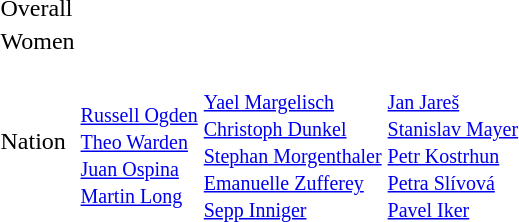<table>
<tr>
<td>Overall</td>
<td></td>
<td></td>
<td></td>
</tr>
<tr>
<td>Women</td>
<td></td>
<td></td>
<td></td>
</tr>
<tr>
<td>Nation</td>
<td><br><small><a href='#'>Russell Ogden</a><br><a href='#'>Theo Warden</a><br><a href='#'>Juan Ospina</a><br><a href='#'>Martin Long</a></small></td>
<td><br><small><a href='#'>Yael Margelisch</a><br><a href='#'>Christoph Dunkel</a><br><a href='#'>Stephan Morgenthaler</a><br><a href='#'>Emanuelle Zufferey</a><br><a href='#'>Sepp Inniger</a></small></td>
<td><br><small><a href='#'>Jan Jareš</a><br><a href='#'>Stanislav Mayer</a><br><a href='#'>Petr Kostrhun</a><br><a href='#'>Petra Slívová</a><br><a href='#'>Pavel Iker</a></small></td>
</tr>
</table>
